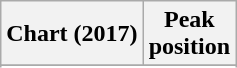<table class="wikitable plainrowheaders" style="text-align:center">
<tr>
<th scope="col">Chart (2017)</th>
<th scope="col">Peak<br> position</th>
</tr>
<tr>
</tr>
<tr>
</tr>
</table>
